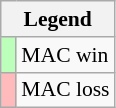<table class="wikitable" style="font-size:90%">
<tr>
<th colspan="2">Legend</th>
</tr>
<tr>
<td style="background:#bfb;"> </td>
<td>MAC win</td>
</tr>
<tr>
<td style="background:#fbb;"> </td>
<td>MAC loss</td>
</tr>
</table>
